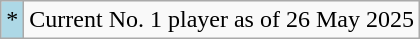<table class=wikitable>
<tr>
<td style="background:#add8e6">*</td>
<td>Current No. 1 player as of 26 May 2025</td>
</tr>
</table>
